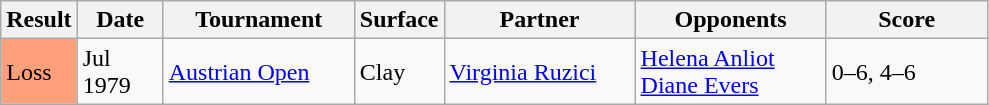<table class="sortable wikitable">
<tr>
<th style="width:40px">Result</th>
<th style="width:50px">Date</th>
<th style="width:120px">Tournament</th>
<th style="width:50px">Surface</th>
<th style="width:120px">Partner</th>
<th style="width:120px">Opponents</th>
<th style="width:100px" class="unsortable">Score</th>
</tr>
<tr>
<td style="background:#ffa07a;">Loss</td>
<td>Jul 1979</td>
<td><a href='#'>Austrian Open</a></td>
<td>Clay</td>
<td> <a href='#'>Virginia Ruzici</a></td>
<td> <a href='#'>Helena Anliot</a> <br>  <a href='#'>Diane Evers</a></td>
<td>0–6, 4–6</td>
</tr>
</table>
